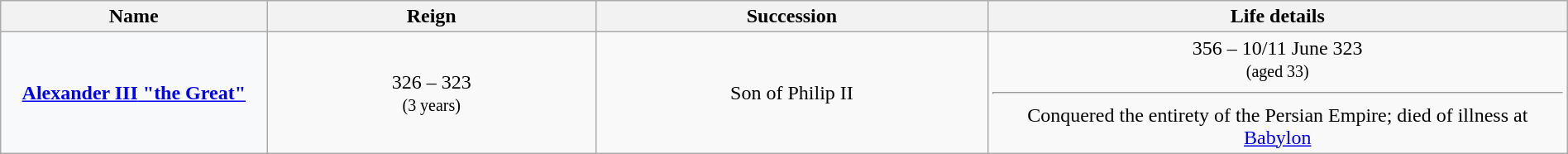<table class="wikitable plainrowheaders" style="text-align:center; width:100%;">
<tr>
<th width="17%" !scope="col">Name</th>
<th scope="col" width="21%">Reign</th>
<th scope="col" width="25%">Succession</th>
<th scope="col" width="37%">Life details</th>
</tr>
<tr style="height:6em">
<th scope="row" style="text-align:center; background:#F8F9FA;"><a href='#'><strong>Alexander III</strong> "the Great"</a></th>
<td>326 – 323<br><small>(3 years)</small></td>
<td>Son of Philip II</td>
<td>356 – 10/11 June 323<br><small>(aged 33)</small><hr>Conquered the entirety of the Persian Empire; died of illness at <a href='#'>Babylon</a></td>
</tr>
</table>
